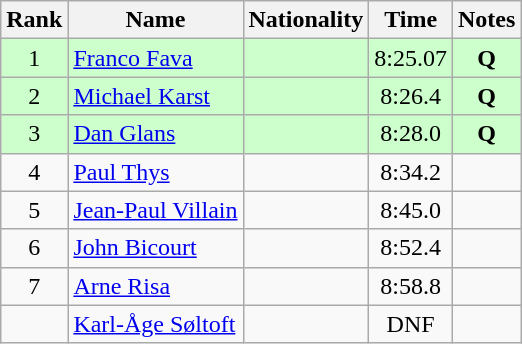<table class="wikitable sortable" style="text-align:center">
<tr>
<th>Rank</th>
<th>Name</th>
<th>Nationality</th>
<th>Time</th>
<th>Notes</th>
</tr>
<tr bgcolor=ccffcc>
<td>1</td>
<td align=left><a href='#'>Franco Fava</a></td>
<td align=left></td>
<td>8:25.07</td>
<td><strong>Q</strong></td>
</tr>
<tr bgcolor=ccffcc>
<td>2</td>
<td align=left><a href='#'>Michael Karst</a></td>
<td align=left></td>
<td>8:26.4</td>
<td><strong>Q</strong></td>
</tr>
<tr bgcolor=ccffcc>
<td>3</td>
<td align=left><a href='#'>Dan Glans</a></td>
<td align=left></td>
<td>8:28.0</td>
<td><strong>Q</strong></td>
</tr>
<tr>
<td>4</td>
<td align=left><a href='#'>Paul Thys</a></td>
<td align=left></td>
<td>8:34.2</td>
<td></td>
</tr>
<tr>
<td>5</td>
<td align=left><a href='#'>Jean-Paul Villain</a></td>
<td align=left></td>
<td>8:45.0</td>
<td></td>
</tr>
<tr>
<td>6</td>
<td align=left><a href='#'>John Bicourt</a></td>
<td align=left></td>
<td>8:52.4</td>
<td></td>
</tr>
<tr>
<td>7</td>
<td align=left><a href='#'>Arne Risa</a></td>
<td align=left></td>
<td>8:58.8</td>
<td></td>
</tr>
<tr>
<td></td>
<td align=left><a href='#'>Karl-Åge Søltoft</a></td>
<td align=left></td>
<td>DNF</td>
<td></td>
</tr>
</table>
